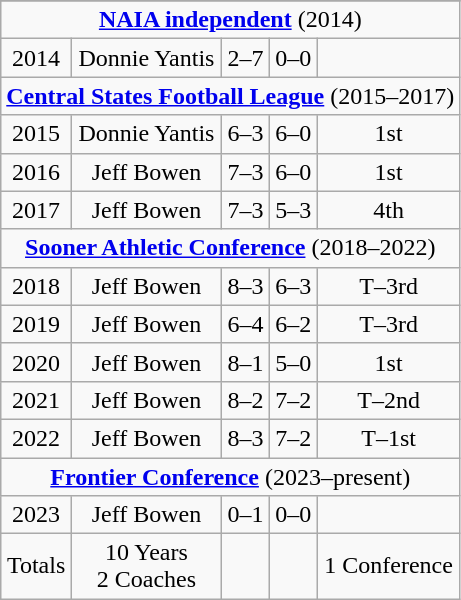<table class="wikitable sortable" style="text-align:center">
<tr>
</tr>
<tr>
<td colspan=6 style="text-align:center"><strong><a href='#'>NAIA independent</a></strong> (2014)</td>
</tr>
<tr>
<td>2014</td>
<td>Donnie Yantis</td>
<td>2–7</td>
<td>0–0</td>
<td></td>
</tr>
<tr>
<td colspan=6 style="text-align:center"><strong><a href='#'>Central States Football League</a></strong> (2015–2017)</td>
</tr>
<tr>
<td>2015</td>
<td>Donnie Yantis</td>
<td>6–3</td>
<td>6–0</td>
<td>1st</td>
</tr>
<tr>
<td>2016</td>
<td>Jeff Bowen</td>
<td>7–3</td>
<td>6–0</td>
<td>1st</td>
</tr>
<tr>
<td>2017</td>
<td>Jeff Bowen</td>
<td>7–3</td>
<td>5–3</td>
<td>4th</td>
</tr>
<tr>
<td colspan=6 style="text-align:center"><strong><a href='#'>Sooner Athletic Conference</a></strong> (2018–2022)</td>
</tr>
<tr>
<td>2018</td>
<td>Jeff Bowen</td>
<td>8–3</td>
<td>6–3</td>
<td>T–3rd</td>
</tr>
<tr>
<td>2019</td>
<td>Jeff Bowen</td>
<td>6–4</td>
<td>6–2</td>
<td>T–3rd</td>
</tr>
<tr>
<td>2020</td>
<td>Jeff Bowen</td>
<td>8–1</td>
<td>5–0</td>
<td>1st</td>
</tr>
<tr>
<td>2021</td>
<td>Jeff Bowen</td>
<td>8–2</td>
<td>7–2</td>
<td>T–2nd</td>
</tr>
<tr>
<td>2022</td>
<td>Jeff Bowen</td>
<td>8–3</td>
<td>7–2</td>
<td>T–1st</td>
</tr>
<tr>
<td colspan=6 style="text-align:center"><strong><a href='#'>Frontier Conference</a></strong> (2023–present)</td>
</tr>
<tr>
<td>2023</td>
<td>Jeff Bowen</td>
<td>0–1</td>
<td>0–0</td>
<td></td>
</tr>
<tr>
<td>Totals</td>
<td>10 Years <br>2 Coaches</td>
<td><br></td>
<td><br></td>
<td>1 Conference</td>
</tr>
</table>
